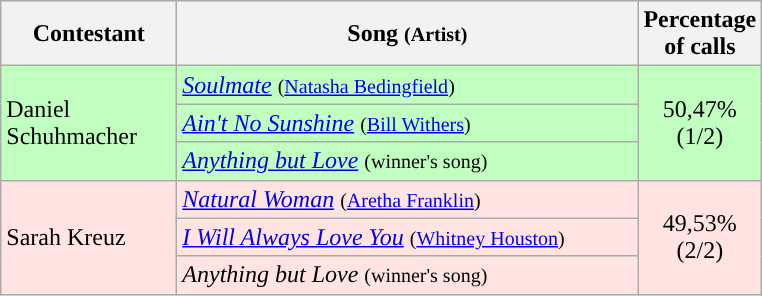<table class="wikitable">
<tr ">
<th style="width:110px;">Contestant</th>
<th style="width:300px;">Song <small>(Artist)</small></th>
<th style="width:28px;">Percentage of calls</th>
</tr>
<tr style="background:#c1ffc1;">
<td style="text-align:left;" rowspan="3">Daniel Schuhmacher</td>
<td align="left"><em><a href='#'>Soulmate</a></em> <small>(<a href='#'>Natasha Bedingfield</a>)</small></td>
<td style="text-align:center;" rowspan="3">50,47% (1/2)</td>
</tr>
<tr style="background:#c1ffc1;">
<td align="left"><em><a href='#'>Ain't No Sunshine</a></em> <small>(<a href='#'>Bill Withers</a>)</small></td>
</tr>
<tr style="background:#c1ffc1;">
<td align="left"><em><a href='#'>Anything but Love</a></em> <small>(winner's song)</small></td>
</tr>
<tr style="background:#ffe4e1;">
<td style="text-align:left;" rowspan="3">Sarah Kreuz</td>
<td align="left"><em><a href='#'>Natural Woman</a></em> <small>(<a href='#'>Aretha Franklin</a>)</small></td>
<td style="text-align:center;" rowspan="3">49,53% (2/2)</td>
</tr>
<tr style="background:#ffe4e1;">
<td align="left"><em><a href='#'>I Will Always Love You</a></em> <small>(<a href='#'>Whitney Houston</a>)</small></td>
</tr>
<tr style="background:#ffe4e1;">
<td align="left"><em>Anything but Love</em> <small>(winner's song)</small></td>
</tr>
</table>
